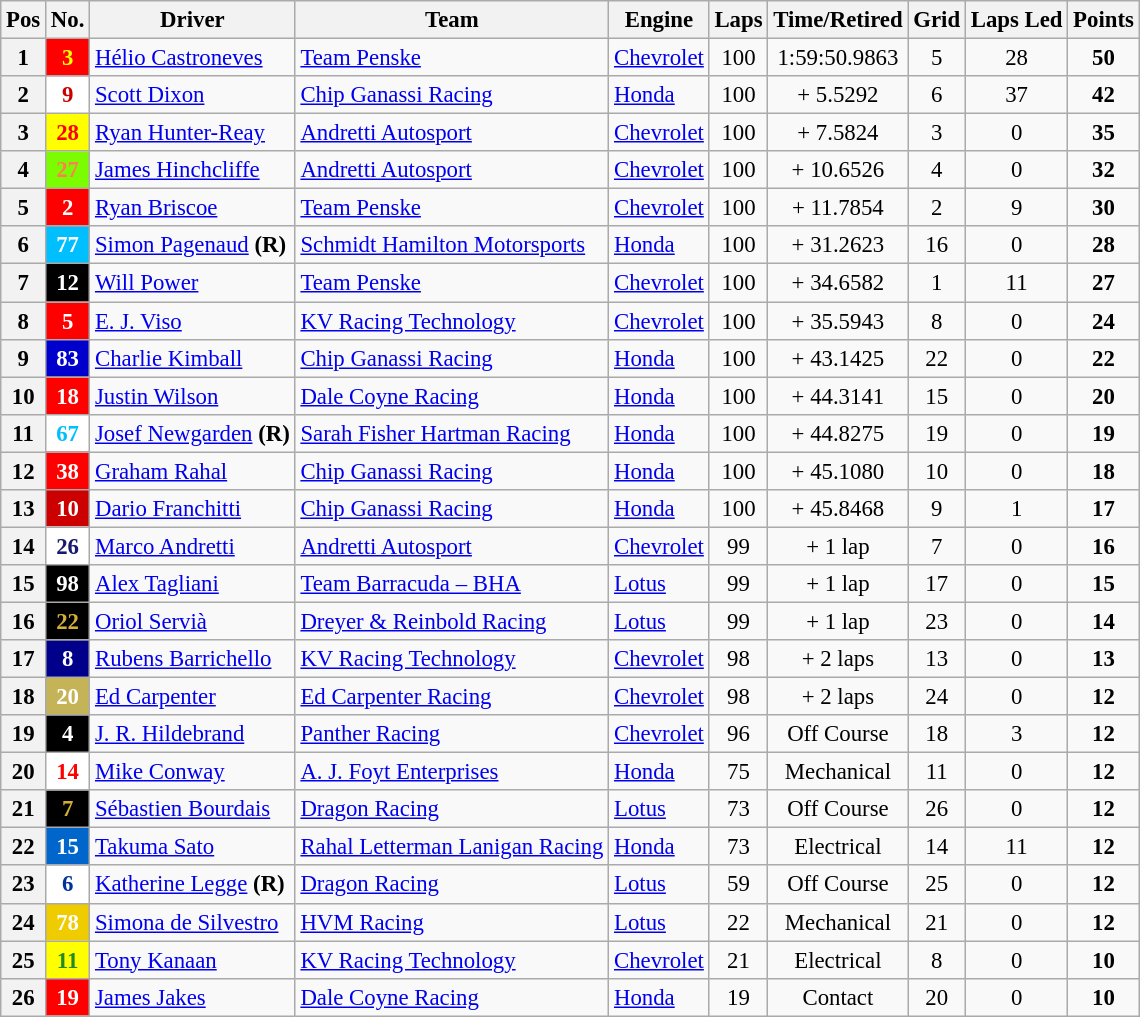<table class="wikitable" style="font-size: 95%">
<tr>
<th>Pos</th>
<th>No.</th>
<th>Driver</th>
<th>Team</th>
<th>Engine</th>
<th>Laps</th>
<th>Time/Retired</th>
<th>Grid</th>
<th>Laps Led</th>
<th>Points</th>
</tr>
<tr>
<th>1</th>
<td style="background:red; color:yellow;" align="center"><strong>3</strong></td>
<td> <a href='#'>Hélio Castroneves</a></td>
<td><a href='#'>Team Penske</a></td>
<td><a href='#'>Chevrolet</a></td>
<td align=center>100</td>
<td align=center>1:59:50.9863</td>
<td align=center>5</td>
<td align=center>28</td>
<td align=center><strong>50</strong></td>
</tr>
<tr>
<th>2</th>
<td style="background:white; color:#CC0000;" align="center"><strong>9</strong></td>
<td> <a href='#'>Scott Dixon</a></td>
<td><a href='#'>Chip Ganassi Racing</a></td>
<td><a href='#'>Honda</a></td>
<td align=center>100</td>
<td align=center>+ 5.5292</td>
<td align=center>6</td>
<td align=center>37</td>
<td align=center><strong>42</strong></td>
</tr>
<tr>
<th>3</th>
<td style="background:yellow; color:red;" align="center"><strong>28</strong></td>
<td> <a href='#'>Ryan Hunter-Reay</a></td>
<td><a href='#'>Andretti Autosport</a></td>
<td><a href='#'>Chevrolet</a></td>
<td align=center>100</td>
<td align=center>+ 7.5824</td>
<td align=center>3</td>
<td align=center>0</td>
<td align=center><strong>35</strong></td>
</tr>
<tr>
<th>4</th>
<td style="background:lawngreen; color:coral;" align="center"><strong>27</strong></td>
<td> <a href='#'>James Hinchcliffe</a></td>
<td><a href='#'>Andretti Autosport</a></td>
<td><a href='#'>Chevrolet</a></td>
<td align=center>100</td>
<td align=center>+ 10.6526</td>
<td align=center>4</td>
<td align=center>0</td>
<td align=center><strong>32</strong></td>
</tr>
<tr>
<th>5</th>
<td style="background:red; color:white;" align=center><strong>2</strong></td>
<td> <a href='#'>Ryan Briscoe</a></td>
<td><a href='#'>Team Penske</a></td>
<td><a href='#'>Chevrolet</a></td>
<td align=center>100</td>
<td align=center>+ 11.7854</td>
<td align=center>2</td>
<td align=center>9</td>
<td align=center><strong>30</strong></td>
</tr>
<tr>
<th>6</th>
<td style="background:deepskyblue; color:white;" align="center"><strong>77</strong></td>
<td> <a href='#'>Simon Pagenaud</a> <strong>(R)</strong></td>
<td><a href='#'>Schmidt Hamilton Motorsports</a></td>
<td><a href='#'>Honda</a></td>
<td align=center>100</td>
<td align=center>+ 31.2623</td>
<td align=center>16</td>
<td align=center>0</td>
<td align=center><strong>28</strong></td>
</tr>
<tr>
<th>7</th>
<td style="background:black; color:white;" align=center><strong>12</strong></td>
<td> <a href='#'>Will Power</a></td>
<td><a href='#'>Team Penske</a></td>
<td><a href='#'>Chevrolet</a></td>
<td align=center>100</td>
<td align=center>+ 34.6582</td>
<td align=center>1</td>
<td align=center>11</td>
<td align=center><strong>27</strong></td>
</tr>
<tr>
<th>8</th>
<td style="background:red; color:white;" align="center"><strong>5</strong></td>
<td> <a href='#'>E. J. Viso</a></td>
<td><a href='#'>KV Racing Technology</a></td>
<td><a href='#'>Chevrolet</a></td>
<td align=center>100</td>
<td align=center>+ 35.5943</td>
<td align=center>8</td>
<td align=center>0</td>
<td align=center><strong>24</strong></td>
</tr>
<tr>
<th>9</th>
<td style="background:mediumblue; color:white;" align="center"><strong>83</strong></td>
<td> <a href='#'>Charlie Kimball</a></td>
<td><a href='#'>Chip Ganassi Racing</a></td>
<td><a href='#'>Honda</a></td>
<td align=center>100</td>
<td align=center>+ 43.1425</td>
<td align=center>22</td>
<td align=center>0</td>
<td align=center><strong>22</strong></td>
</tr>
<tr>
<th>10</th>
<td style="background:red; color:white;" align=center><strong>18</strong></td>
<td> <a href='#'>Justin Wilson</a></td>
<td><a href='#'>Dale Coyne Racing</a></td>
<td><a href='#'>Honda</a></td>
<td align=center>100</td>
<td align=center>+ 44.3141</td>
<td align=center>15</td>
<td align=center>0</td>
<td align=center><strong>20</strong></td>
</tr>
<tr>
<th>11</th>
<td style="background:white; color:deepskyblue;" align="center"><strong>67</strong></td>
<td> <a href='#'>Josef Newgarden</a> <strong>(R)</strong></td>
<td><a href='#'>Sarah Fisher Hartman Racing</a></td>
<td><a href='#'>Honda</a></td>
<td align=center>100</td>
<td align=center>+ 44.8275</td>
<td align=center>19</td>
<td align=center>0</td>
<td align=center><strong>19</strong></td>
</tr>
<tr>
<th>12</th>
<td style="background:red; color:white;" align="center"><strong>38</strong></td>
<td> <a href='#'>Graham Rahal</a></td>
<td><a href='#'>Chip Ganassi Racing</a></td>
<td><a href='#'>Honda</a></td>
<td align=center>100</td>
<td align=center>+ 45.1080</td>
<td align=center>10</td>
<td align=center>0</td>
<td align=center><strong>18</strong></td>
</tr>
<tr>
<th>13</th>
<td style="background:#CC0000; color:white;" align=center><strong>10</strong></td>
<td> <a href='#'>Dario Franchitti</a></td>
<td><a href='#'>Chip Ganassi Racing</a></td>
<td><a href='#'>Honda</a></td>
<td align=center>100</td>
<td align=center>+ 45.8468</td>
<td align=center>9</td>
<td align=center>1</td>
<td align=center><strong>17</strong></td>
</tr>
<tr>
<th>14</th>
<td style="background:white; color:midnightblue;" align="center"><strong>26</strong></td>
<td> <a href='#'>Marco Andretti</a></td>
<td><a href='#'>Andretti Autosport</a></td>
<td><a href='#'>Chevrolet</a></td>
<td align=center>99</td>
<td align=center>+ 1 lap</td>
<td align=center>7</td>
<td align=center>0</td>
<td align=center><strong>16</strong></td>
</tr>
<tr>
<th>15</th>
<td style="background:black; color:white;" align="center"><strong>98</strong></td>
<td> <a href='#'>Alex Tagliani</a></td>
<td><a href='#'>Team Barracuda – BHA</a></td>
<td><a href='#'>Lotus</a></td>
<td align=center>99</td>
<td align=center>+ 1 lap</td>
<td align=center>17</td>
<td align=center>0</td>
<td align=center><strong>15</strong></td>
</tr>
<tr>
<th>16</th>
<td style="background:black; color:#D4AF37;" align="center"><strong>22</strong></td>
<td> <a href='#'>Oriol Servià</a></td>
<td><a href='#'>Dreyer & Reinbold Racing</a></td>
<td><a href='#'>Lotus</a></td>
<td align=center>99</td>
<td align=center>+ 1 lap</td>
<td align=center>23</td>
<td align=center>0</td>
<td align=center><strong>14</strong></td>
</tr>
<tr>
<th>17</th>
<td style="background:darkblue; color:white;" align="center"><strong>8</strong></td>
<td> <a href='#'>Rubens Barrichello</a></td>
<td><a href='#'>KV Racing Technology</a></td>
<td><a href='#'>Chevrolet</a></td>
<td align=center>98</td>
<td align=center>+ 2 laps</td>
<td align=center>13</td>
<td align=center>0</td>
<td align=center><strong>13</strong></td>
</tr>
<tr>
<th>18</th>
<td style="background:#C5B358; color:white;" align="center"><strong>20</strong></td>
<td> <a href='#'>Ed Carpenter</a></td>
<td><a href='#'>Ed Carpenter Racing</a></td>
<td><a href='#'>Chevrolet</a></td>
<td align=center>98</td>
<td align=center>+ 2 laps</td>
<td align=center>24</td>
<td align=center>0</td>
<td align=center><strong>12</strong></td>
</tr>
<tr>
<th>19</th>
<td style="background:black; color:white;" align="center"><strong>4</strong></td>
<td> <a href='#'>J. R. Hildebrand</a></td>
<td><a href='#'>Panther Racing</a></td>
<td><a href='#'>Chevrolet</a></td>
<td align=center>96</td>
<td align=center>Off Course</td>
<td align=center>18</td>
<td align=center>3</td>
<td align=center><strong>12</strong></td>
</tr>
<tr>
<th>20</th>
<td style="background:white; color:red;" align="center"><strong>14</strong></td>
<td> <a href='#'>Mike Conway</a></td>
<td><a href='#'>A. J. Foyt Enterprises</a></td>
<td><a href='#'>Honda</a></td>
<td align=center>75</td>
<td align=center>Mechanical</td>
<td align=center>11</td>
<td align=center>0</td>
<td align=center><strong>12</strong></td>
</tr>
<tr>
<th>21</th>
<td style="background:black; color:#D4AF37;" align="center"><strong>7</strong></td>
<td> <a href='#'>Sébastien Bourdais</a></td>
<td><a href='#'>Dragon Racing</a></td>
<td><a href='#'>Lotus</a></td>
<td align=center>73</td>
<td align=center>Off Course</td>
<td align=center>26</td>
<td align=center>0</td>
<td align=center><strong>12</strong></td>
</tr>
<tr>
<th>22</th>
<td style="background:#0066CC; color:white;" align="center"><strong>15</strong></td>
<td> <a href='#'>Takuma Sato</a></td>
<td><a href='#'>Rahal Letterman Lanigan Racing</a></td>
<td><a href='#'>Honda</a></td>
<td align=center>73</td>
<td align=center>Electrical</td>
<td align=center>14</td>
<td align=center>11</td>
<td align=center><strong>12</strong></td>
</tr>
<tr>
<th>23</th>
<td style="background:white; color:#003399;" align="center"><strong>6</strong></td>
<td> <a href='#'>Katherine Legge</a> <strong>(R)</strong></td>
<td><a href='#'>Dragon Racing</a></td>
<td><a href='#'>Lotus</a></td>
<td align=center>59</td>
<td align=center>Off Course</td>
<td align=center>25</td>
<td align=center>0</td>
<td align=center><strong>12</strong></td>
</tr>
<tr>
<th>24</th>
<td style="background:#EFCC00; color:white;" align="center"><strong>78</strong></td>
<td> <a href='#'>Simona de Silvestro</a></td>
<td><a href='#'>HVM Racing</a></td>
<td><a href='#'>Lotus</a></td>
<td align=center>22</td>
<td align=center>Mechanical</td>
<td align=center>21</td>
<td align=center>0</td>
<td align=center><strong>12</strong></td>
</tr>
<tr>
<th>25</th>
<td style="background:yellow; color:forestgreen;" align="center"><strong>11</strong></td>
<td> <a href='#'>Tony Kanaan</a></td>
<td><a href='#'>KV Racing Technology</a></td>
<td><a href='#'>Chevrolet</a></td>
<td align=center>21</td>
<td align=center>Electrical</td>
<td align=center>8</td>
<td align=center>0</td>
<td align=center><strong>10</strong></td>
</tr>
<tr>
<th>26</th>
<td style="background:red; color:white;" align="center"><strong>19</strong></td>
<td> <a href='#'>James Jakes</a></td>
<td><a href='#'>Dale Coyne Racing</a></td>
<td><a href='#'>Honda</a></td>
<td align=center>19</td>
<td align=center>Contact</td>
<td align=center>20</td>
<td align=center>0</td>
<td align=center><strong>10</strong></td>
</tr>
</table>
